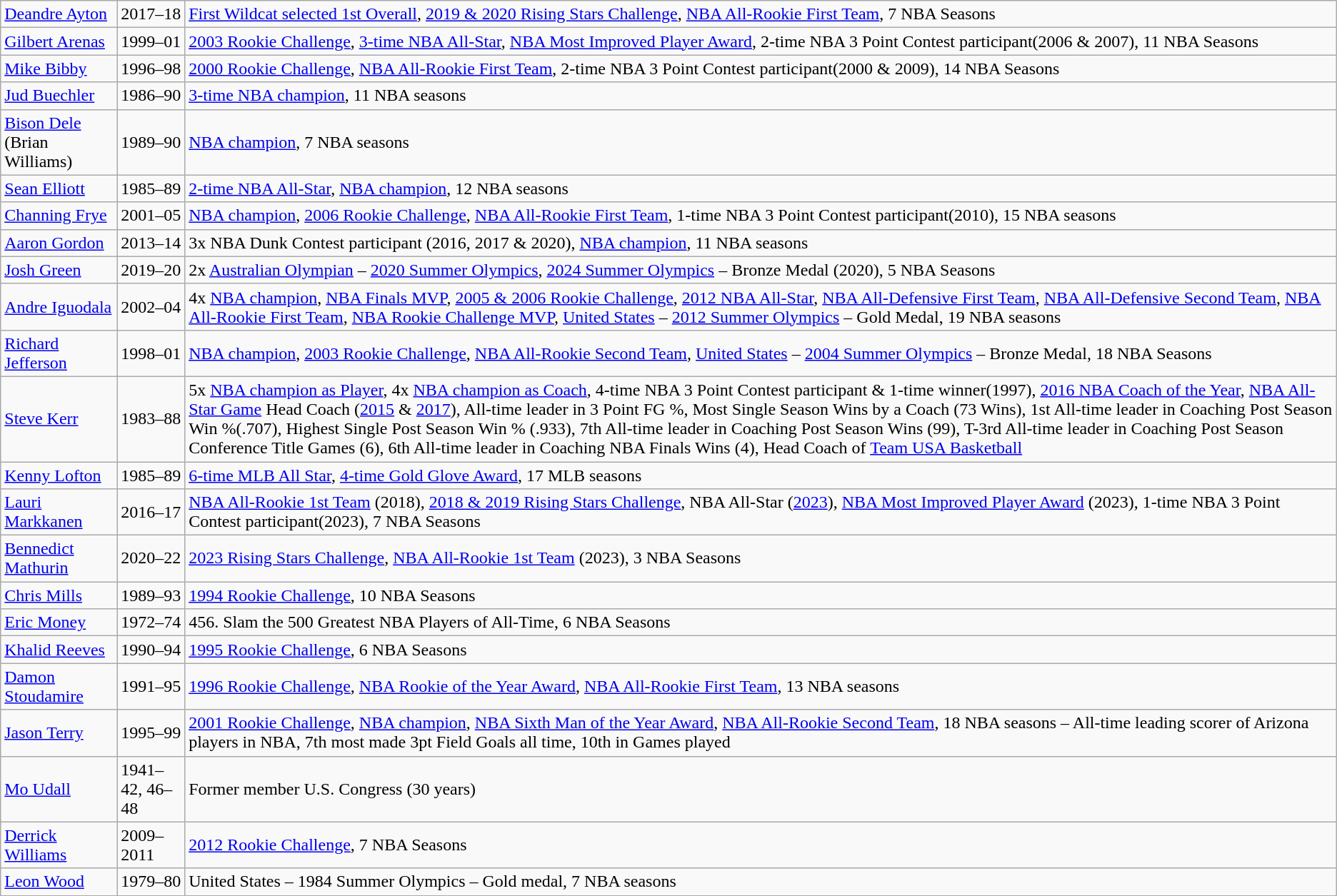<table class="sortable wikitable">
<tr>
<td><a href='#'>Deandre Ayton</a></td>
<td>2017–18</td>
<td><a href='#'>First Wildcat selected 1st Overall</a>, <a href='#'>2019 & 2020 Rising Stars Challenge</a>, <a href='#'>NBA All-Rookie First Team</a>, 7 NBA Seasons</td>
</tr>
<tr>
<td><a href='#'>Gilbert Arenas</a></td>
<td>1999–01</td>
<td><a href='#'>2003 Rookie Challenge</a>, <a href='#'>3-time NBA All-Star</a>, <a href='#'>NBA Most Improved Player Award</a>, 2-time NBA 3 Point Contest participant(2006 & 2007), 11 NBA Seasons</td>
</tr>
<tr>
<td><a href='#'>Mike Bibby</a></td>
<td>1996–98</td>
<td><a href='#'>2000 Rookie Challenge</a>, <a href='#'>NBA All-Rookie First Team</a>, 2-time NBA 3 Point Contest participant(2000 & 2009), 14 NBA Seasons</td>
</tr>
<tr>
<td><a href='#'>Jud Buechler</a></td>
<td>1986–90</td>
<td><a href='#'>3-time NBA champion</a>, 11 NBA seasons</td>
</tr>
<tr>
<td><a href='#'>Bison Dele</a> (Brian Williams)</td>
<td>1989–90</td>
<td><a href='#'>NBA champion</a>, 7 NBA seasons</td>
</tr>
<tr>
<td><a href='#'>Sean Elliott</a></td>
<td>1985–89</td>
<td><a href='#'>2-time NBA All-Star</a>, <a href='#'>NBA champion</a>, 12 NBA seasons</td>
</tr>
<tr>
<td><a href='#'>Channing Frye</a></td>
<td>2001–05</td>
<td><a href='#'>NBA champion</a>, <a href='#'>2006 Rookie Challenge</a>, <a href='#'>NBA All-Rookie First Team</a>, 1-time NBA 3 Point Contest participant(2010), 15 NBA seasons</td>
</tr>
<tr>
<td><a href='#'>Aaron Gordon</a></td>
<td>2013–14</td>
<td>3x NBA Dunk Contest participant (2016, 2017 & 2020), <a href='#'>NBA champion</a>, 11 NBA seasons</td>
</tr>
<tr>
<td><a href='#'>Josh Green</a></td>
<td>2019–20</td>
<td>2x <a href='#'>Australian Olympian</a> – <a href='#'>2020 Summer Olympics</a>, <a href='#'>2024 Summer Olympics</a> – Bronze Medal (2020), 5 NBA Seasons</td>
</tr>
<tr>
<td><a href='#'>Andre Iguodala</a></td>
<td>2002–04</td>
<td>4x <a href='#'>NBA champion</a>, <a href='#'>NBA Finals MVP</a>, <a href='#'>2005 & 2006 Rookie Challenge</a>, <a href='#'>2012 NBA All-Star</a>, <a href='#'>NBA All-Defensive First Team</a>, <a href='#'>NBA All-Defensive Second Team</a>, <a href='#'>NBA All-Rookie First Team</a>, <a href='#'>NBA Rookie Challenge MVP</a>, <a href='#'>United States</a> – <a href='#'>2012 Summer Olympics</a> – Gold Medal, 19 NBA seasons</td>
</tr>
<tr>
<td><a href='#'>Richard Jefferson</a></td>
<td>1998–01</td>
<td><a href='#'>NBA champion</a>, <a href='#'>2003 Rookie Challenge</a>, <a href='#'>NBA All-Rookie Second Team</a>, <a href='#'>United States</a> – <a href='#'>2004 Summer Olympics</a> – Bronze Medal, 18 NBA Seasons</td>
</tr>
<tr>
<td><a href='#'>Steve Kerr</a></td>
<td>1983–88</td>
<td>5x <a href='#'>NBA champion as Player</a>, 4x <a href='#'>NBA champion as Coach</a>, 4-time NBA 3 Point Contest participant & 1-time winner(1997), <a href='#'>2016 NBA Coach of the Year</a>, <a href='#'>NBA All-Star Game</a> Head Coach (<a href='#'>2015</a> & <a href='#'>2017</a>),  All-time leader in 3 Point FG %, Most Single Season Wins by a Coach (73 Wins), 1st All-time leader in Coaching Post Season Win %(.707), Highest Single Post Season Win % (.933), 7th All-time leader in Coaching Post Season Wins (99), T-3rd All-time leader in Coaching Post Season Conference Title Games (6), 6th All-time leader in Coaching NBA Finals Wins (4), Head Coach of <a href='#'>Team USA Basketball</a></td>
</tr>
<tr>
<td><a href='#'>Kenny Lofton</a></td>
<td>1985–89</td>
<td><a href='#'>6-time MLB All Star</a>, <a href='#'>4-time Gold Glove Award</a>, 17 MLB seasons</td>
</tr>
<tr>
<td><a href='#'>Lauri Markkanen</a></td>
<td>2016–17</td>
<td><a href='#'>NBA All-Rookie 1st Team</a> (2018), <a href='#'>2018 & 2019 Rising Stars Challenge</a>, NBA All-Star (<a href='#'>2023</a>), <a href='#'>NBA Most Improved Player Award</a> (2023), 1-time NBA 3 Point Contest participant(2023), 7 NBA Seasons</td>
</tr>
<tr>
<td><a href='#'>Bennedict Mathurin</a></td>
<td>2020–22</td>
<td><a href='#'>2023 Rising Stars Challenge</a>, <a href='#'>NBA All-Rookie 1st Team</a> (2023), 3 NBA Seasons</td>
</tr>
<tr>
<td><a href='#'>Chris Mills</a></td>
<td>1989–93</td>
<td><a href='#'>1994 Rookie Challenge</a>, 10 NBA Seasons</td>
</tr>
<tr>
<td><a href='#'>Eric Money</a></td>
<td>1972–74</td>
<td>456. Slam the 500 Greatest NBA Players of All-Time, 6 NBA Seasons</td>
</tr>
<tr>
<td><a href='#'>Khalid Reeves</a></td>
<td>1990–94</td>
<td><a href='#'>1995 Rookie Challenge</a>, 6 NBA Seasons</td>
</tr>
<tr>
<td><a href='#'>Damon Stoudamire</a></td>
<td>1991–95</td>
<td><a href='#'>1996 Rookie Challenge</a>, <a href='#'>NBA Rookie of the Year Award</a>, <a href='#'>NBA All-Rookie First Team</a>, 13 NBA seasons</td>
</tr>
<tr>
<td><a href='#'>Jason Terry</a></td>
<td>1995–99</td>
<td><a href='#'>2001 Rookie Challenge</a>, <a href='#'>NBA champion</a>, <a href='#'>NBA Sixth Man of the Year Award</a>, <a href='#'>NBA All-Rookie Second Team</a>, 18 NBA seasons – All-time leading scorer of Arizona players in NBA, 7th most made 3pt Field Goals all time, 10th in Games played</td>
</tr>
<tr>
<td><a href='#'>Mo Udall</a></td>
<td>1941–42, 46–48</td>
<td>Former member U.S. Congress (30 years)</td>
</tr>
<tr>
<td><a href='#'>Derrick Williams</a></td>
<td>2009–2011</td>
<td><a href='#'>2012 Rookie Challenge</a>, 7 NBA Seasons</td>
</tr>
<tr>
<td><a href='#'>Leon Wood</a></td>
<td>1979–80</td>
<td>United States – 1984 Summer Olympics – Gold medal, 7 NBA seasons</td>
</tr>
</table>
